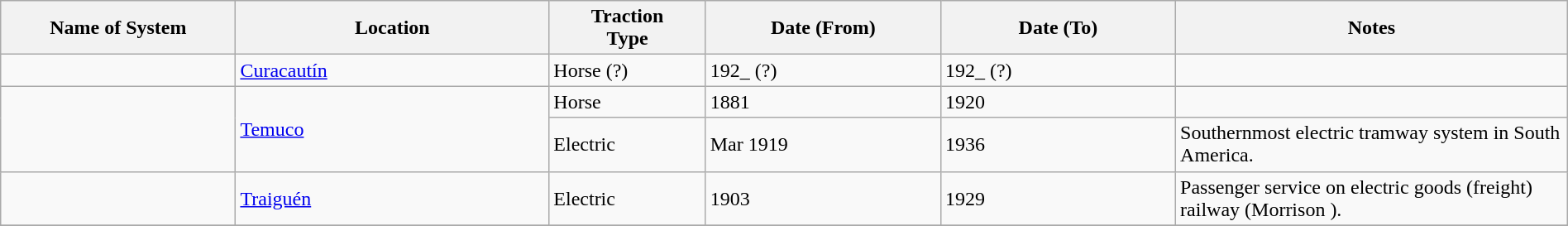<table class="wikitable" width=100%>
<tr>
<th width=15%>Name of System</th>
<th width=20%>Location</th>
<th width=10%>Traction<br>Type</th>
<th width=15%>Date (From)</th>
<th width=15%>Date (To)</th>
<th width=25%>Notes</th>
</tr>
<tr>
<td> </td>
<td><a href='#'>Curacautín</a></td>
<td>Horse (?)</td>
<td>192_ (?)</td>
<td>192_ (?)</td>
<td></td>
</tr>
<tr>
<td rowspan="2"> </td>
<td rowspan="2"><a href='#'>Temuco</a></td>
<td>Horse</td>
<td>1881</td>
<td>1920</td>
<td></td>
</tr>
<tr>
<td>Electric</td>
<td>Mar 1919</td>
<td>1936</td>
<td> Southernmost electric tramway system in South America.</td>
</tr>
<tr>
<td> </td>
<td><a href='#'>Traiguén</a></td>
<td>Electric</td>
<td>1903</td>
<td>1929</td>
<td>Passenger service on electric goods (freight) railway (Morrison ).</td>
</tr>
<tr>
</tr>
</table>
